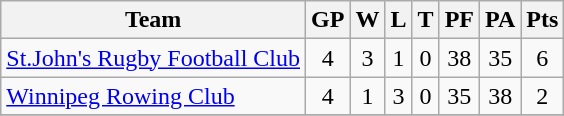<table class="wikitable">
<tr>
<th>Team</th>
<th>GP</th>
<th>W</th>
<th>L</th>
<th>T</th>
<th>PF</th>
<th>PA</th>
<th>Pts</th>
</tr>
<tr align="center">
<td align="left"><a href='#'>St.John's Rugby Football Club</a></td>
<td>4</td>
<td>3</td>
<td>1</td>
<td>0</td>
<td>38</td>
<td>35</td>
<td>6</td>
</tr>
<tr align="center">
<td align="left"><a href='#'>Winnipeg Rowing Club</a></td>
<td>4</td>
<td>1</td>
<td>3</td>
<td>0</td>
<td>35</td>
<td>38</td>
<td>2</td>
</tr>
<tr align="center">
</tr>
</table>
